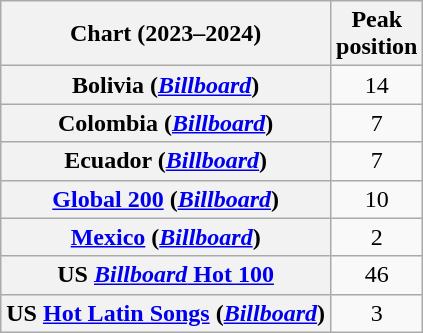<table class="wikitable sortable plainrowheaders" style="text-align:center">
<tr>
<th scope="col">Chart (2023–2024)</th>
<th scope="col">Peak<br>position</th>
</tr>
<tr>
<th scope="row">Bolivia (<em><a href='#'>Billboard</a></em>)</th>
<td>14</td>
</tr>
<tr>
<th scope="row">Colombia (<em><a href='#'>Billboard</a></em>)</th>
<td>7</td>
</tr>
<tr>
<th scope="row">Ecuador (<em><a href='#'>Billboard</a></em>)</th>
<td>7</td>
</tr>
<tr>
<th scope="row"><a href='#'>Global 200</a> (<em><a href='#'>Billboard</a></em>)</th>
<td>10</td>
</tr>
<tr>
<th scope="row"><a href='#'>Mexico</a> (<em><a href='#'>Billboard</a></em>)</th>
<td>2</td>
</tr>
<tr>
<th scope="row">US <a href='#'><em>Billboard</em> Hot 100</a></th>
<td>46</td>
</tr>
<tr>
<th scope="row">US <a href='#'>Hot Latin Songs</a> (<em><a href='#'>Billboard</a></em>)</th>
<td>3</td>
</tr>
</table>
